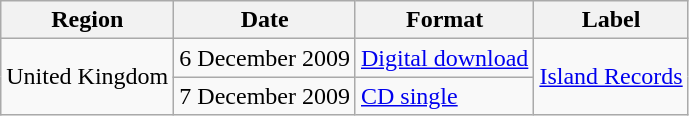<table class="wikitable">
<tr>
<th>Region</th>
<th>Date</th>
<th>Format</th>
<th>Label</th>
</tr>
<tr>
<td rowspan=2>United Kingdom</td>
<td>6 December 2009</td>
<td><a href='#'>Digital download</a></td>
<td rowspan=2><a href='#'>Island Records</a></td>
</tr>
<tr>
<td>7 December 2009</td>
<td><a href='#'>CD single</a></td>
</tr>
</table>
